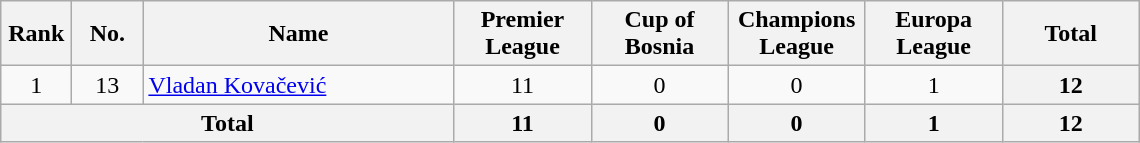<table class="wikitable" style="text-align:center;">
<tr>
<th style="width:40px;">Rank</th>
<th style="width:40px;">No.</th>
<th style="width:200px;">Name</th>
<th style="width:84px;">Premier League</th>
<th style="width:84px;">Cup of Bosnia</th>
<th style="width:84px;">Champions League</th>
<th style="width:84px;">Europa League</th>
<th style="width:84px;">Total</th>
</tr>
<tr>
<td>1</td>
<td>13</td>
<td align="left"> <a href='#'>Vladan Kovačević</a></td>
<td>11</td>
<td>0</td>
<td>0</td>
<td>1</td>
<th>12</th>
</tr>
<tr>
<th colspan="3">Total</th>
<th>11</th>
<th>0</th>
<th>0</th>
<th>1</th>
<th>12</th>
</tr>
</table>
